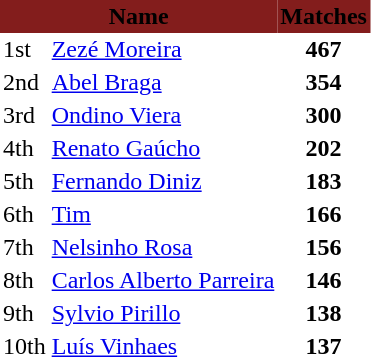<table class="toccolors" border="0" cellpadding="2" cellspacing="0" align="left" style="margin:0.5em;">
<tr>
<th colspan="2" align=center style="background-color: #831d1c;"><span>Name</span></th>
<th align=center style="background-color: #831d1c;"><span>Matches</span></th>
</tr>
<tr>
<td>1st</td>
<td> <a href='#'>Zezé Moreira</a></td>
<td align="center"><strong>467</strong></td>
</tr>
<tr>
<td>2nd</td>
<td> <a href='#'>Abel Braga</a></td>
<td align="center"><strong>354</strong></td>
</tr>
<tr>
<td>3rd</td>
<td> <a href='#'>Ondino Viera</a></td>
<td align="center"><strong>300</strong></td>
</tr>
<tr>
<td>4th</td>
<td> <a href='#'>Renato Gaúcho</a></td>
<td align="center"><strong>202</strong></td>
</tr>
<tr>
<td>5th</td>
<td> <a href='#'>Fernando Diniz</a></td>
<td align="center"><strong>183</strong></td>
</tr>
<tr>
<td>6th</td>
<td> <a href='#'>Tim</a></td>
<td align="center"><strong>166</strong></td>
</tr>
<tr>
<td>7th</td>
<td> <a href='#'>Nelsinho Rosa</a></td>
<td align="center"><strong>156</strong></td>
</tr>
<tr>
<td>8th</td>
<td> <a href='#'>Carlos Alberto Parreira</a></td>
<td align="center"><strong>146</strong></td>
</tr>
<tr>
<td>9th</td>
<td> <a href='#'>Sylvio Pirillo</a></td>
<td align="center"><strong>138</strong></td>
</tr>
<tr>
<td>10th</td>
<td> <a href='#'>Luís Vinhaes</a></td>
<td align="center"><strong>137</strong></td>
</tr>
<tr>
</tr>
</table>
